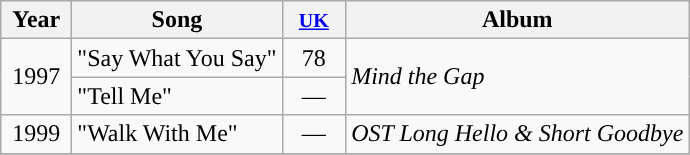<table class="wikitable">
<tr>
<th align="center" valign="top" width="40">Year</th>
<th align="left" valign="top">Song</th>
<th width="35"><small><a href='#'>UK</a></small><br></th>
<th align="left" valign="top">Album</th>
</tr>
<tr>
<td align="center" valign="center" rowspan="2">1997</td>
<td align="left" valign="top">"Say What You Say"</td>
<td align="center" valign="center">78</td>
<td align="left" valign="center" rowspan="2"><em>Mind the Gap</em></td>
</tr>
<tr>
<td align="left" valign="top">"Tell Me"</td>
<td align="center" valign="center">—</td>
</tr>
<tr>
<td align="center" valign="top">1999</td>
<td align="left" valign="top">"Walk With Me"</td>
<td align="center" valign="center">—</td>
<td align="left" valign="top"><em>OST Long Hello & Short Goodbye</em></td>
</tr>
<tr>
</tr>
</table>
